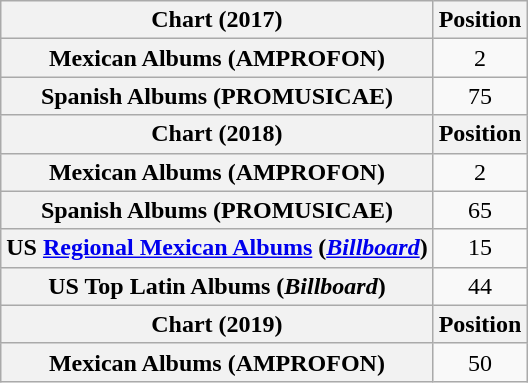<table class="wikitable plainrowheaders" style="text-align:center">
<tr>
<th>Chart (2017)</th>
<th>Position</th>
</tr>
<tr>
<th scope="row">Mexican Albums (AMPROFON)</th>
<td>2</td>
</tr>
<tr>
<th scope="row">Spanish Albums (PROMUSICAE)</th>
<td>75</td>
</tr>
<tr>
<th>Chart (2018)</th>
<th>Position</th>
</tr>
<tr>
<th scope="row">Mexican Albums (AMPROFON)</th>
<td>2</td>
</tr>
<tr>
<th scope="row">Spanish Albums (PROMUSICAE)</th>
<td>65</td>
</tr>
<tr>
<th scope="row">US <a href='#'>Regional Mexican Albums</a> (<em><a href='#'>Billboard</a></em>)</th>
<td>15</td>
</tr>
<tr>
<th scope="row">US Top Latin Albums (<em>Billboard</em>)</th>
<td>44</td>
</tr>
<tr>
<th>Chart (2019)</th>
<th>Position</th>
</tr>
<tr>
<th scope="row">Mexican Albums (AMPROFON)</th>
<td>50</td>
</tr>
</table>
